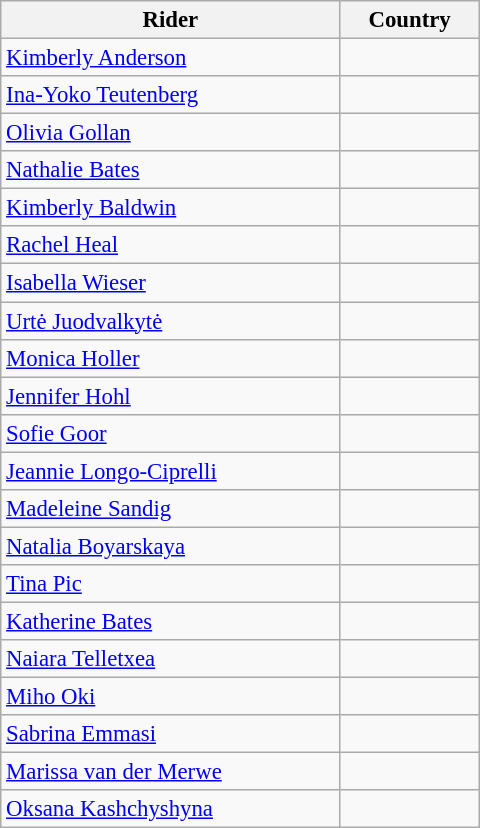<table class="wikitable" style="font-size:95%; text-align:left; width:320px;">
<tr>
<th>Rider</th>
<th>Country</th>
</tr>
<tr>
<td><a href='#'>Kimberly Anderson</a></td>
<td></td>
</tr>
<tr>
<td><a href='#'>Ina-Yoko Teutenberg</a></td>
<td></td>
</tr>
<tr>
<td><a href='#'>Olivia Gollan</a></td>
<td></td>
</tr>
<tr>
<td><a href='#'>Nathalie Bates</a></td>
<td></td>
</tr>
<tr>
<td><a href='#'>Kimberly Baldwin</a></td>
<td></td>
</tr>
<tr>
<td><a href='#'>Rachel Heal</a></td>
<td></td>
</tr>
<tr>
<td><a href='#'>Isabella Wieser</a></td>
<td></td>
</tr>
<tr>
<td><a href='#'>Urtė Juodvalkytė</a></td>
<td></td>
</tr>
<tr>
<td><a href='#'>Monica Holler</a></td>
<td></td>
</tr>
<tr>
<td><a href='#'>Jennifer Hohl</a></td>
<td></td>
</tr>
<tr>
<td><a href='#'>Sofie Goor</a></td>
<td></td>
</tr>
<tr>
<td><a href='#'>Jeannie Longo-Ciprelli</a></td>
<td></td>
</tr>
<tr>
<td><a href='#'>Madeleine Sandig</a></td>
<td></td>
</tr>
<tr>
<td><a href='#'>Natalia Boyarskaya</a></td>
<td></td>
</tr>
<tr>
<td><a href='#'>Tina Pic</a></td>
<td></td>
</tr>
<tr>
<td><a href='#'>Katherine Bates</a></td>
<td></td>
</tr>
<tr>
<td><a href='#'>Naiara Telletxea</a></td>
<td></td>
</tr>
<tr>
<td><a href='#'>Miho Oki</a></td>
<td></td>
</tr>
<tr>
<td><a href='#'>Sabrina Emmasi</a></td>
<td></td>
</tr>
<tr>
<td><a href='#'>Marissa van der Merwe</a></td>
<td></td>
</tr>
<tr>
<td><a href='#'>Oksana Kashchyshyna</a></td>
<td></td>
</tr>
</table>
